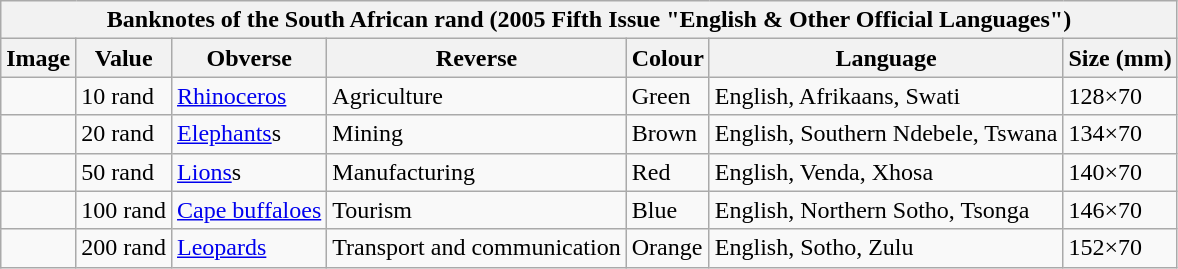<table class="wikitable" style="font-size:100%">
<tr>
<th colspan="7">Banknotes of the South African rand (2005 Fifth Issue "English & Other Official Languages")</th>
</tr>
<tr>
<th>Image</th>
<th>Value</th>
<th>Obverse</th>
<th>Reverse</th>
<th>Colour</th>
<th>Language</th>
<th>Size (mm)</th>
</tr>
<tr>
<td style="text-align:center;"></td>
<td>10 rand</td>
<td><a href='#'>Rhinoceros</a></td>
<td>Agriculture</td>
<td>Green</td>
<td>English, Afrikaans, Swati</td>
<td>128×70</td>
</tr>
<tr>
<td style="text-align:center;"></td>
<td>20 rand</td>
<td><a href='#'>Elephants</a>s</td>
<td>Mining</td>
<td>Brown</td>
<td>English, Southern Ndebele, Tswana</td>
<td>134×70</td>
</tr>
<tr>
<td style="text-align:center;"></td>
<td>50 rand</td>
<td><a href='#'>Lions</a>s</td>
<td>Manufacturing</td>
<td>Red</td>
<td>English, Venda, Xhosa</td>
<td>140×70</td>
</tr>
<tr>
<td style="text-align:center;"></td>
<td>100 rand</td>
<td><a href='#'>Cape buffaloes</a></td>
<td>Tourism</td>
<td>Blue</td>
<td>English, Northern Sotho, Tsonga</td>
<td>146×70</td>
</tr>
<tr>
<td style="text-align:center;"></td>
<td>200 rand</td>
<td><a href='#'>Leopards</a></td>
<td>Transport and communication</td>
<td>Orange</td>
<td>English, Sotho, Zulu</td>
<td>152×70</td>
</tr>
</table>
